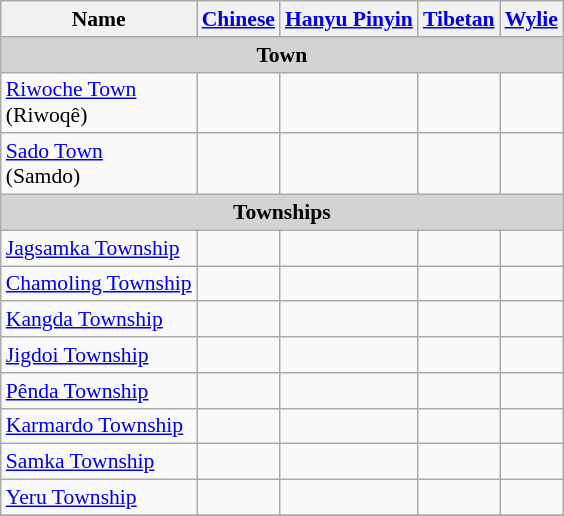<table class="wikitable"  style="font-size:90%;" align=center>
<tr>
<th>Name</th>
<th><a href='#'>Chinese</a></th>
<th><a href='#'>Hanyu Pinyin</a></th>
<th><a href='#'>Tibetan</a></th>
<th><a href='#'>Wylie</a></th>
</tr>
<tr --------->
<td colspan="7"  style="text-align:center; background:#d3d3d3;"><strong>Town</strong></td>
</tr>
<tr --------->
<td><a href='#'>Riwoche Town</a><br>(Riwoqê)</td>
<td></td>
<td></td>
<td></td>
<td></td>
</tr>
<tr>
<td><a href='#'>Sado Town</a><br>(Samdo)</td>
<td></td>
<td></td>
<td></td>
<td></td>
</tr>
<tr --------->
<td colspan="7"  style="text-align:center; background:#d3d3d3;"><strong>Townships</strong></td>
</tr>
<tr --------->
<td><a href='#'>Jagsamka Township</a></td>
<td></td>
<td></td>
<td></td>
<td></td>
</tr>
<tr>
<td><a href='#'>Chamoling Township</a></td>
<td></td>
<td></td>
<td></td>
<td></td>
</tr>
<tr>
<td><a href='#'>Kangda Township</a></td>
<td></td>
<td></td>
<td></td>
<td></td>
</tr>
<tr>
<td><a href='#'>Jigdoi Township</a></td>
<td></td>
<td></td>
<td></td>
<td></td>
</tr>
<tr>
<td><a href='#'>Pênda Township</a></td>
<td></td>
<td></td>
<td></td>
<td></td>
</tr>
<tr>
<td><a href='#'>Karmardo Township</a></td>
<td></td>
<td></td>
<td></td>
<td></td>
</tr>
<tr>
<td><a href='#'>Samka Township</a></td>
<td></td>
<td></td>
<td></td>
<td></td>
</tr>
<tr>
<td><a href='#'>Yeru Township</a></td>
<td></td>
<td></td>
<td></td>
<td></td>
</tr>
<tr>
</tr>
</table>
